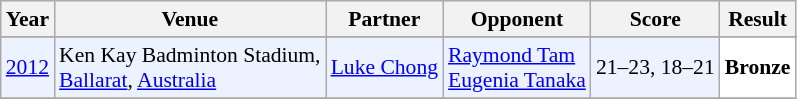<table class="sortable wikitable" style="font-size: 90%;">
<tr>
<th>Year</th>
<th>Venue</th>
<th>Partner</th>
<th>Opponent</th>
<th>Score</th>
<th>Result</th>
</tr>
<tr>
</tr>
<tr style="background:#ECF2FF">
<td align="center"><a href='#'>2012</a></td>
<td align="left">Ken Kay Badminton Stadium,<br> <a href='#'>Ballarat</a>, <a href='#'>Australia</a></td>
<td align="left"> <a href='#'>Luke Chong</a></td>
<td align="left"> <a href='#'>Raymond Tam</a><br> <a href='#'>Eugenia Tanaka</a></td>
<td align="center">21–23, 18–21</td>
<td style="text-align:left; background:white"> <strong>Bronze</strong></td>
</tr>
<tr>
</tr>
</table>
